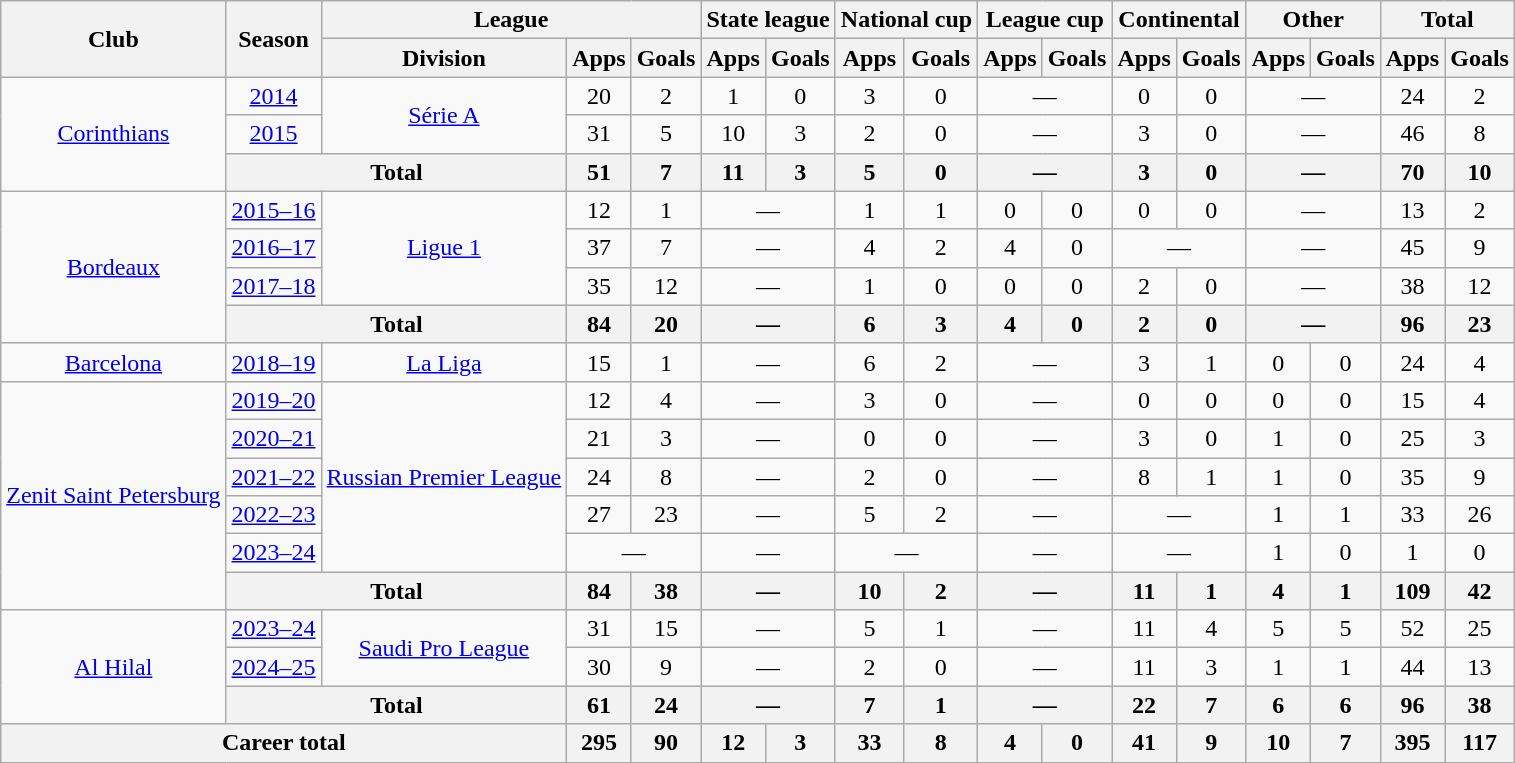<table class="wikitable" style="text-align:center">
<tr>
<th rowspan="2">Club</th>
<th rowspan="2">Season</th>
<th colspan="3">League</th>
<th colspan="2">State league</th>
<th colspan="2">National cup</th>
<th colspan="2">League cup</th>
<th colspan="2">Continental</th>
<th colspan="2">Other</th>
<th colspan="2">Total</th>
</tr>
<tr>
<th>Division</th>
<th>Apps</th>
<th>Goals</th>
<th>Apps</th>
<th>Goals</th>
<th>Apps</th>
<th>Goals</th>
<th>Apps</th>
<th>Goals</th>
<th>Apps</th>
<th>Goals</th>
<th>Apps</th>
<th>Goals</th>
<th>Apps</th>
<th>Goals</th>
</tr>
<tr>
<td rowspan="3"><a href='#'>Corinthians</a></td>
<td><a href='#'>2014</a></td>
<td rowspan="2"><a href='#'>Série A</a></td>
<td>20</td>
<td>2</td>
<td>1</td>
<td>0</td>
<td>3</td>
<td>0</td>
<td colspan="2">—</td>
<td>0</td>
<td>0</td>
<td colspan="2">—</td>
<td>24</td>
<td>2</td>
</tr>
<tr>
<td><a href='#'>2015</a></td>
<td>31</td>
<td>5</td>
<td>10</td>
<td>3</td>
<td>2</td>
<td>0</td>
<td colspan="2">—</td>
<td>3</td>
<td>0</td>
<td colspan="2">—</td>
<td>46</td>
<td>8</td>
</tr>
<tr>
<th colspan="2">Total</th>
<th>51</th>
<th>7</th>
<th>11</th>
<th>3</th>
<th>5</th>
<th>0</th>
<th colspan="2">—</th>
<th>3</th>
<th>0</th>
<th colspan="2">—</th>
<th>70</th>
<th>10</th>
</tr>
<tr>
<td rowspan="4"><a href='#'>Bordeaux</a></td>
<td><a href='#'>2015–16</a></td>
<td rowspan="3"><a href='#'>Ligue 1</a></td>
<td>12</td>
<td>1</td>
<td colspan="2">—</td>
<td>1</td>
<td>1</td>
<td>0</td>
<td>0</td>
<td>0</td>
<td>0</td>
<td colspan="2">—</td>
<td>13</td>
<td>2</td>
</tr>
<tr>
<td><a href='#'>2016–17</a></td>
<td>37</td>
<td>7</td>
<td colspan="2">—</td>
<td>4</td>
<td>2</td>
<td>4</td>
<td>0</td>
<td colspan="2">—</td>
<td colspan="2">—</td>
<td>45</td>
<td>9</td>
</tr>
<tr>
<td><a href='#'>2017–18</a></td>
<td>35</td>
<td>12</td>
<td colspan="2">—</td>
<td>1</td>
<td>0</td>
<td>0</td>
<td>0</td>
<td>2</td>
<td>0</td>
<td colspan="2">—</td>
<td>38</td>
<td>12</td>
</tr>
<tr>
<th colspan="2">Total</th>
<th>84</th>
<th>20</th>
<th colspan="2">—</th>
<th>6</th>
<th>3</th>
<th>4</th>
<th>0</th>
<th>2</th>
<th>0</th>
<th colspan="2">—</th>
<th>96</th>
<th>23</th>
</tr>
<tr>
<td><a href='#'>Barcelona</a></td>
<td><a href='#'>2018–19</a></td>
<td><a href='#'>La Liga</a></td>
<td>15</td>
<td>1</td>
<td colspan="2">—</td>
<td>6</td>
<td>2</td>
<td colspan="2">—</td>
<td>3</td>
<td>1</td>
<td>0</td>
<td>0</td>
<td>24</td>
<td>4</td>
</tr>
<tr>
<td rowspan="6"><a href='#'>Zenit Saint Petersburg</a></td>
<td><a href='#'>2019–20</a></td>
<td rowspan="5"><a href='#'>Russian Premier League</a></td>
<td>12</td>
<td>4</td>
<td colspan="2">—</td>
<td>3</td>
<td>0</td>
<td colspan="2">—</td>
<td>0</td>
<td>0</td>
<td>0</td>
<td>0</td>
<td>15</td>
<td>4</td>
</tr>
<tr>
<td><a href='#'>2020–21</a></td>
<td>21</td>
<td>3</td>
<td colspan="2">—</td>
<td>0</td>
<td>0</td>
<td colspan="2">—</td>
<td>3</td>
<td>0</td>
<td>1</td>
<td>0</td>
<td>25</td>
<td>3</td>
</tr>
<tr>
<td><a href='#'>2021–22</a></td>
<td>24</td>
<td>8</td>
<td colspan="2">—</td>
<td>2</td>
<td>0</td>
<td colspan="2">—</td>
<td>8</td>
<td>1</td>
<td>1</td>
<td>0</td>
<td>35</td>
<td>9</td>
</tr>
<tr>
<td><a href='#'>2022–23</a></td>
<td>27</td>
<td>23</td>
<td colspan="2">—</td>
<td>5</td>
<td>2</td>
<td colspan="2">—</td>
<td colspan="2">—</td>
<td>1</td>
<td>1</td>
<td>33</td>
<td>26</td>
</tr>
<tr>
<td><a href='#'>2023–24</a></td>
<td colspan="2">—</td>
<td colspan="2">—</td>
<td colspan="2">—</td>
<td colspan="2">—</td>
<td colspan="2">—</td>
<td>1</td>
<td>0</td>
<td>1</td>
<td>0</td>
</tr>
<tr>
<th colspan="2">Total</th>
<th>84</th>
<th>38</th>
<th colspan="2">—</th>
<th>10</th>
<th>2</th>
<th colspan="2">—</th>
<th>11</th>
<th>1</th>
<th>4</th>
<th>1</th>
<th>109</th>
<th>42</th>
</tr>
<tr>
<td rowspan="3"><a href='#'>Al Hilal</a></td>
<td><a href='#'>2023–24</a></td>
<td rowspan="2"><a href='#'>Saudi Pro League</a></td>
<td>31</td>
<td>15</td>
<td colspan="2">—</td>
<td>5</td>
<td>1</td>
<td colspan="2">—</td>
<td>11</td>
<td>4</td>
<td>5</td>
<td>5</td>
<td>52</td>
<td>25</td>
</tr>
<tr>
<td><a href='#'>2024–25</a></td>
<td>30</td>
<td>9</td>
<td colspan="2">—</td>
<td>2</td>
<td>0</td>
<td colspan="2">—</td>
<td>11</td>
<td>3</td>
<td>1</td>
<td>1</td>
<td>44</td>
<td>13</td>
</tr>
<tr>
<th colspan="2">Total</th>
<th>61</th>
<th>24</th>
<th colspan="2">—</th>
<th>7</th>
<th>1</th>
<th colspan="2">—</th>
<th>22</th>
<th>7</th>
<th>6</th>
<th>6</th>
<th>96</th>
<th>38</th>
</tr>
<tr>
<th colspan="3">Career total</th>
<th>295</th>
<th>90</th>
<th>12</th>
<th>3</th>
<th>33</th>
<th>8</th>
<th>4</th>
<th>0</th>
<th>41</th>
<th>9</th>
<th>10</th>
<th>7</th>
<th>395</th>
<th>117</th>
</tr>
</table>
